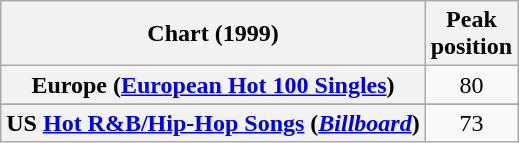<table class="wikitable sortable plainrowheaders" style="text-align:center">
<tr>
<th>Chart (1999)</th>
<th>Peak<br>position</th>
</tr>
<tr>
<th scope="row">Europe (<a href='#'>European Hot 100 Singles</a>)</th>
<td align="center">80</td>
</tr>
<tr>
</tr>
<tr>
</tr>
<tr>
</tr>
<tr>
<th scope="row">US <a href='#'>Hot R&B/Hip-Hop Songs</a> (<em><a href='#'>Billboard</a></em>)</th>
<td>73</td>
</tr>
</table>
